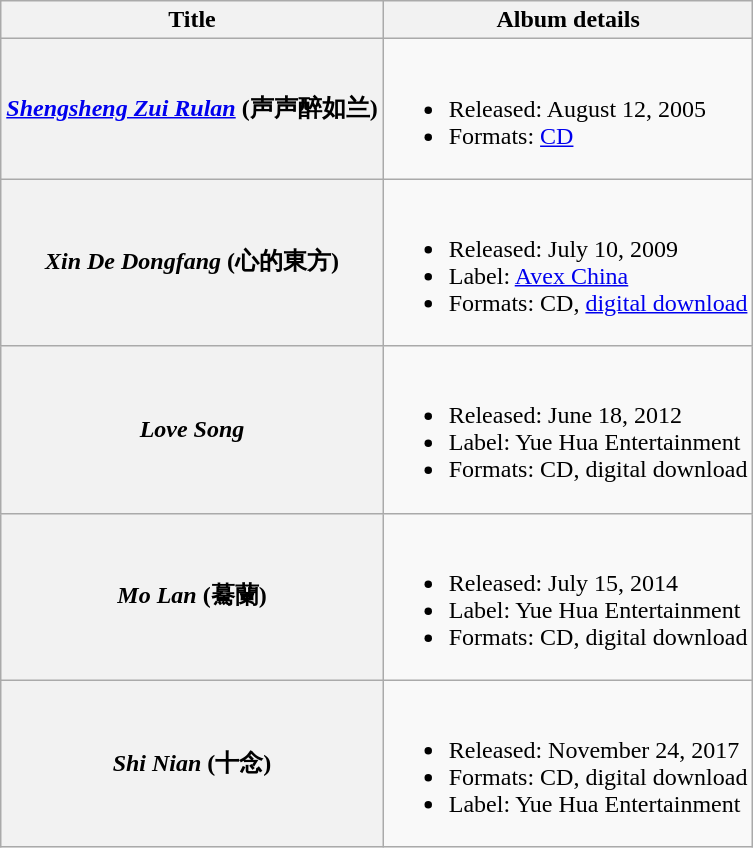<table class="wikitable plainrowheaders">
<tr>
<th>Title</th>
<th>Album details</th>
</tr>
<tr>
<th scope="row"><em><a href='#'>Shengsheng Zui Rulan</a></em> (声声醉如兰)</th>
<td><br><ul><li>Released: August 12, 2005</li><li>Formats: <a href='#'>CD</a></li></ul></td>
</tr>
<tr>
<th scope="row"><em>Xin De Dongfang</em> (心的東方)</th>
<td><br><ul><li>Released: July 10, 2009</li><li>Label: <a href='#'>Avex China</a></li><li>Formats: CD, <a href='#'>digital download</a></li></ul></td>
</tr>
<tr>
<th scope="row"><em>Love Song</em></th>
<td><br><ul><li>Released: June 18, 2012</li><li>Label: Yue Hua Entertainment</li><li>Formats: CD, digital download</li></ul></td>
</tr>
<tr>
<th scope="row"><em>Mo Lan</em> (驀蘭)</th>
<td><br><ul><li>Released: July 15, 2014</li><li>Label: Yue Hua Entertainment</li><li>Formats: CD, digital download</li></ul></td>
</tr>
<tr>
<th scope="row"><em>Shi Nian</em> (十念)</th>
<td><br><ul><li>Released: November 24, 2017</li><li>Formats: CD, digital download</li><li>Label: Yue Hua Entertainment</li></ul></td>
</tr>
</table>
